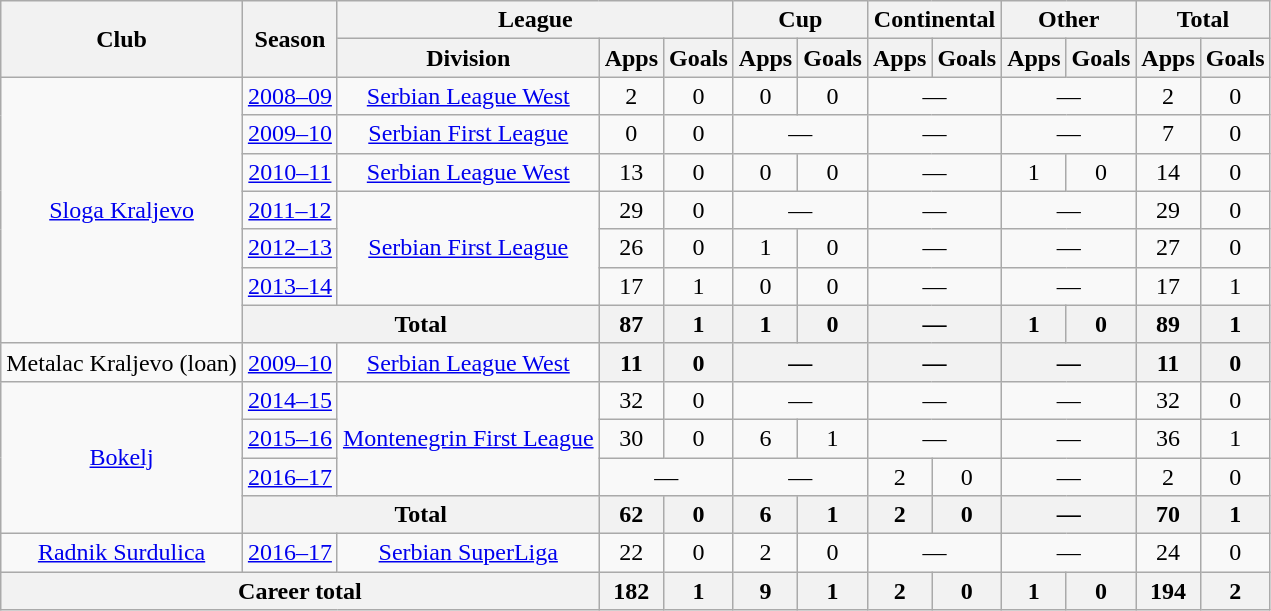<table class="wikitable" style="text-align:center">
<tr>
<th rowspan="2">Club</th>
<th rowspan="2">Season</th>
<th colspan="3">League</th>
<th colspan="2">Cup</th>
<th colspan="2">Continental</th>
<th colspan="2">Other</th>
<th colspan="2">Total</th>
</tr>
<tr>
<th>Division</th>
<th>Apps</th>
<th>Goals</th>
<th>Apps</th>
<th>Goals</th>
<th>Apps</th>
<th>Goals</th>
<th>Apps</th>
<th>Goals</th>
<th>Apps</th>
<th>Goals</th>
</tr>
<tr>
<td rowspan="7"><a href='#'>Sloga Kraljevo</a></td>
<td><a href='#'>2008–09</a></td>
<td><a href='#'>Serbian League West</a></td>
<td>2</td>
<td>0</td>
<td>0</td>
<td>0</td>
<td colspan="2">—</td>
<td colspan="2">—</td>
<td>2</td>
<td>0</td>
</tr>
<tr>
<td><a href='#'>2009–10</a></td>
<td><a href='#'>Serbian First League</a></td>
<td>0</td>
<td>0</td>
<td colspan="2">—</td>
<td colspan="2">—</td>
<td colspan="2">—</td>
<td>7</td>
<td>0</td>
</tr>
<tr>
<td><a href='#'>2010–11</a></td>
<td><a href='#'>Serbian League West</a></td>
<td>13</td>
<td>0</td>
<td>0</td>
<td>0</td>
<td colspan="2">—</td>
<td>1</td>
<td>0</td>
<td>14</td>
<td>0</td>
</tr>
<tr>
<td><a href='#'>2011–12</a></td>
<td rowspan=3><a href='#'>Serbian First League</a></td>
<td>29</td>
<td>0</td>
<td colspan="2">—</td>
<td colspan="2">—</td>
<td colspan="2">—</td>
<td>29</td>
<td>0</td>
</tr>
<tr>
<td><a href='#'>2012–13</a></td>
<td>26</td>
<td>0</td>
<td>1</td>
<td>0</td>
<td colspan="2">—</td>
<td colspan="2">—</td>
<td>27</td>
<td>0</td>
</tr>
<tr>
<td><a href='#'>2013–14</a></td>
<td>17</td>
<td>1</td>
<td>0</td>
<td>0</td>
<td colspan="2">—</td>
<td colspan="2">—</td>
<td>17</td>
<td>1</td>
</tr>
<tr>
<th colspan="2">Total</th>
<th>87</th>
<th>1</th>
<th>1</th>
<th>0</th>
<th colspan="2">—</th>
<th>1</th>
<th>0</th>
<th>89</th>
<th>1</th>
</tr>
<tr>
<td>Metalac Kraljevo (loan)</td>
<td><a href='#'>2009–10</a></td>
<td><a href='#'>Serbian League West</a></td>
<th>11</th>
<th>0</th>
<th colspan="2">—</th>
<th colspan="2">—</th>
<th colspan="2">—</th>
<th>11</th>
<th>0</th>
</tr>
<tr>
<td rowspan="4"><a href='#'>Bokelj</a></td>
<td><a href='#'>2014–15</a></td>
<td rowspan=3><a href='#'>Montenegrin First League</a></td>
<td>32</td>
<td>0</td>
<td colspan="2">—</td>
<td colspan="2">—</td>
<td colspan="2">—</td>
<td>32</td>
<td>0</td>
</tr>
<tr>
<td><a href='#'>2015–16</a></td>
<td>30</td>
<td>0</td>
<td>6</td>
<td>1</td>
<td colspan="2">—</td>
<td colspan="2">—</td>
<td>36</td>
<td>1</td>
</tr>
<tr>
<td><a href='#'>2016–17</a></td>
<td colspan="2">—</td>
<td colspan="2">—</td>
<td>2</td>
<td>0</td>
<td colspan="2">—</td>
<td>2</td>
<td>0</td>
</tr>
<tr>
<th colspan="2">Total</th>
<th>62</th>
<th>0</th>
<th>6</th>
<th>1</th>
<th>2</th>
<th>0</th>
<th colspan="2">—</th>
<th>70</th>
<th>1</th>
</tr>
<tr>
<td><a href='#'>Radnik Surdulica</a></td>
<td><a href='#'>2016–17</a></td>
<td><a href='#'>Serbian SuperLiga</a></td>
<td>22</td>
<td>0</td>
<td>2</td>
<td>0</td>
<td colspan="2">—</td>
<td colspan="2">—</td>
<td>24</td>
<td>0</td>
</tr>
<tr>
<th colspan="3">Career total</th>
<th>182</th>
<th>1</th>
<th>9</th>
<th>1</th>
<th>2</th>
<th>0</th>
<th>1</th>
<th>0</th>
<th>194</th>
<th>2</th>
</tr>
</table>
